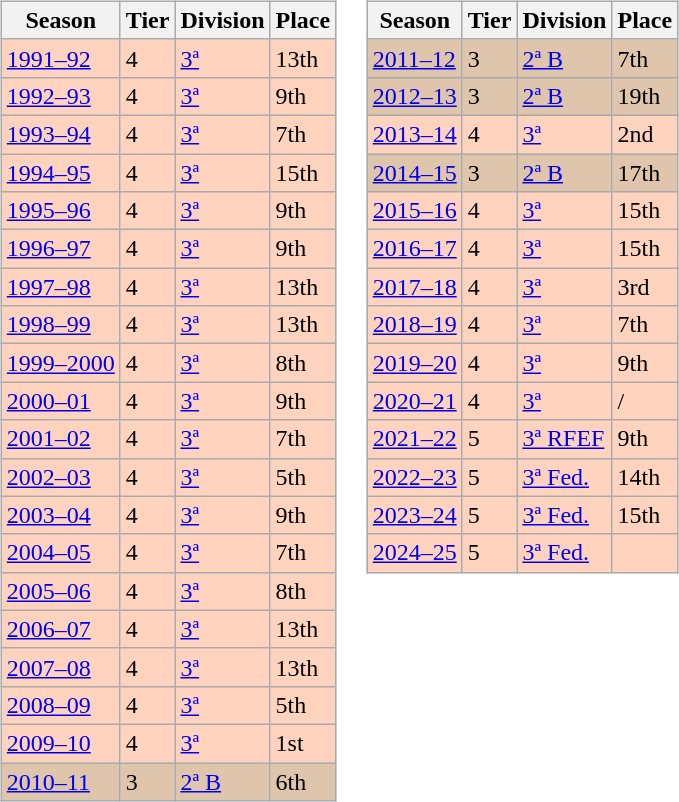<table>
<tr>
<td valign="top" width=0%><br><table class="wikitable">
<tr style="background:#f0f6fa;">
<th>Season</th>
<th>Tier</th>
<th>Division</th>
<th>Place</th>
</tr>
<tr>
<td style="background:#FFD3BD;"><a href='#'>1991–92</a></td>
<td style="background:#FFD3BD;">4</td>
<td style="background:#FFD3BD;"><a href='#'>3ª</a></td>
<td style="background:#FFD3BD;">13th</td>
</tr>
<tr>
<td style="background:#FFD3BD;"><a href='#'>1992–93</a></td>
<td style="background:#FFD3BD;">4</td>
<td style="background:#FFD3BD;"><a href='#'>3ª</a></td>
<td style="background:#FFD3BD;">9th</td>
</tr>
<tr>
<td style="background:#FFD3BD;"><a href='#'>1993–94</a></td>
<td style="background:#FFD3BD;">4</td>
<td style="background:#FFD3BD;"><a href='#'>3ª</a></td>
<td style="background:#FFD3BD;">7th</td>
</tr>
<tr>
<td style="background:#FFD3BD;"><a href='#'>1994–95</a></td>
<td style="background:#FFD3BD;">4</td>
<td style="background:#FFD3BD;"><a href='#'>3ª</a></td>
<td style="background:#FFD3BD;">15th</td>
</tr>
<tr>
<td style="background:#FFD3BD;"><a href='#'>1995–96</a></td>
<td style="background:#FFD3BD;">4</td>
<td style="background:#FFD3BD;"><a href='#'>3ª</a></td>
<td style="background:#FFD3BD;">9th</td>
</tr>
<tr>
<td style="background:#FFD3BD;"><a href='#'>1996–97</a></td>
<td style="background:#FFD3BD;">4</td>
<td style="background:#FFD3BD;"><a href='#'>3ª</a></td>
<td style="background:#FFD3BD;">9th</td>
</tr>
<tr>
<td style="background:#FFD3BD;"><a href='#'>1997–98</a></td>
<td style="background:#FFD3BD;">4</td>
<td style="background:#FFD3BD;"><a href='#'>3ª</a></td>
<td style="background:#FFD3BD;">13th</td>
</tr>
<tr>
<td style="background:#FFD3BD;"><a href='#'>1998–99</a></td>
<td style="background:#FFD3BD;">4</td>
<td style="background:#FFD3BD;"><a href='#'>3ª</a></td>
<td style="background:#FFD3BD;">13th</td>
</tr>
<tr>
<td style="background:#FFD3BD;"><a href='#'>1999–2000</a></td>
<td style="background:#FFD3BD;">4</td>
<td style="background:#FFD3BD;"><a href='#'>3ª</a></td>
<td style="background:#FFD3BD;">8th</td>
</tr>
<tr>
<td style="background:#FFD3BD;"><a href='#'>2000–01</a></td>
<td style="background:#FFD3BD;">4</td>
<td style="background:#FFD3BD;"><a href='#'>3ª</a></td>
<td style="background:#FFD3BD;">9th</td>
</tr>
<tr>
<td style="background:#FFD3BD;"><a href='#'>2001–02</a></td>
<td style="background:#FFD3BD;">4</td>
<td style="background:#FFD3BD;"><a href='#'>3ª</a></td>
<td style="background:#FFD3BD;">7th</td>
</tr>
<tr>
<td style="background:#FFD3BD;"><a href='#'>2002–03</a></td>
<td style="background:#FFD3BD;">4</td>
<td style="background:#FFD3BD;"><a href='#'>3ª</a></td>
<td style="background:#FFD3BD;">5th</td>
</tr>
<tr>
<td style="background:#FFD3BD;"><a href='#'>2003–04</a></td>
<td style="background:#FFD3BD;">4</td>
<td style="background:#FFD3BD;"><a href='#'>3ª</a></td>
<td style="background:#FFD3BD;">9th</td>
</tr>
<tr>
<td style="background:#FFD3BD;"><a href='#'>2004–05</a></td>
<td style="background:#FFD3BD;">4</td>
<td style="background:#FFD3BD;"><a href='#'>3ª</a></td>
<td style="background:#FFD3BD;">7th</td>
</tr>
<tr>
<td style="background:#FFD3BD;"><a href='#'>2005–06</a></td>
<td style="background:#FFD3BD;">4</td>
<td style="background:#FFD3BD;"><a href='#'>3ª</a></td>
<td style="background:#FFD3BD;">8th</td>
</tr>
<tr>
<td style="background:#FFD3BD;"><a href='#'>2006–07</a></td>
<td style="background:#FFD3BD;">4</td>
<td style="background:#FFD3BD;"><a href='#'>3ª</a></td>
<td style="background:#FFD3BD;">13th</td>
</tr>
<tr>
<td style="background:#FFD3BD;"><a href='#'>2007–08</a></td>
<td style="background:#FFD3BD;">4</td>
<td style="background:#FFD3BD;"><a href='#'>3ª</a></td>
<td style="background:#FFD3BD;">13th</td>
</tr>
<tr>
<td style="background:#FFD3BD;"><a href='#'>2008–09</a></td>
<td style="background:#FFD3BD;">4</td>
<td style="background:#FFD3BD;"><a href='#'>3ª</a></td>
<td style="background:#FFD3BD;">5th</td>
</tr>
<tr>
<td style="background:#FFD3BD;"><a href='#'>2009–10</a></td>
<td style="background:#FFD3BD;">4</td>
<td style="background:#FFD3BD;"><a href='#'>3ª</a></td>
<td style="background:#FFD3BD;">1st</td>
</tr>
<tr>
<td style="background:#DEC5AB;"><a href='#'>2010–11</a></td>
<td style="background:#DEC5AB;">3</td>
<td style="background:#DEC5AB;"><a href='#'>2ª B</a></td>
<td style="background:#DEC5AB;">6th</td>
</tr>
</table>
</td>
<td valign="top" width=0%><br><table class="wikitable">
<tr style="background:#f0f6fa;">
<th>Season</th>
<th>Tier</th>
<th>Division</th>
<th>Place</th>
</tr>
<tr>
<td style="background:#DEC5AB;"><a href='#'>2011–12</a></td>
<td style="background:#DEC5AB;">3</td>
<td style="background:#DEC5AB;"><a href='#'>2ª B</a></td>
<td style="background:#DEC5AB;">7th</td>
</tr>
<tr>
<td style="background:#DEC5AB;"><a href='#'>2012–13</a></td>
<td style="background:#DEC5AB;">3</td>
<td style="background:#DEC5AB;"><a href='#'>2ª B</a></td>
<td style="background:#DEC5AB;">19th</td>
</tr>
<tr>
<td style="background:#FFD3BD;"><a href='#'>2013–14</a></td>
<td style="background:#FFD3BD;">4</td>
<td style="background:#FFD3BD;"><a href='#'>3ª</a></td>
<td style="background:#FFD3BD;">2nd</td>
</tr>
<tr>
<td style="background:#DEC5AB;"><a href='#'>2014–15</a></td>
<td style="background:#DEC5AB;">3</td>
<td style="background:#DEC5AB;"><a href='#'>2ª B</a></td>
<td style="background:#DEC5AB;">17th</td>
</tr>
<tr>
<td style="background:#FFD3BD;"><a href='#'>2015–16</a></td>
<td style="background:#FFD3BD;">4</td>
<td style="background:#FFD3BD;"><a href='#'>3ª</a></td>
<td style="background:#FFD3BD;">15th</td>
</tr>
<tr>
<td style="background:#FFD3BD;"><a href='#'>2016–17</a></td>
<td style="background:#FFD3BD;">4</td>
<td style="background:#FFD3BD;"><a href='#'>3ª</a></td>
<td style="background:#FFD3BD;">15th</td>
</tr>
<tr>
<td style="background:#FFD3BD;"><a href='#'>2017–18</a></td>
<td style="background:#FFD3BD;">4</td>
<td style="background:#FFD3BD;"><a href='#'>3ª</a></td>
<td style="background:#FFD3BD;">3rd</td>
</tr>
<tr>
<td style="background:#FFD3BD;"><a href='#'>2018–19</a></td>
<td style="background:#FFD3BD;">4</td>
<td style="background:#FFD3BD;"><a href='#'>3ª</a></td>
<td style="background:#FFD3BD;">7th</td>
</tr>
<tr>
<td style="background:#FFD3BD;"><a href='#'>2019–20</a></td>
<td style="background:#FFD3BD;">4</td>
<td style="background:#FFD3BD;"><a href='#'>3ª</a></td>
<td style="background:#FFD3BD;">9th</td>
</tr>
<tr>
<td style="background:#FFD3BD;"><a href='#'>2020–21</a></td>
<td style="background:#FFD3BD;">4</td>
<td style="background:#FFD3BD;"><a href='#'>3ª</a></td>
<td style="background:#FFD3BD;"> / </td>
</tr>
<tr>
<td style="background:#FFD3BD;"><a href='#'>2021–22</a></td>
<td style="background:#FFD3BD;">5</td>
<td style="background:#FFD3BD;"><a href='#'>3ª RFEF</a></td>
<td style="background:#FFD3BD;">9th</td>
</tr>
<tr>
<td style="background:#FFD3BD;"><a href='#'>2022–23</a></td>
<td style="background:#FFD3BD;">5</td>
<td style="background:#FFD3BD;"><a href='#'>3ª Fed.</a></td>
<td style="background:#FFD3BD;">14th</td>
</tr>
<tr>
<td style="background:#FFD3BD;"><a href='#'>2023–24</a></td>
<td style="background:#FFD3BD;">5</td>
<td style="background:#FFD3BD;"><a href='#'>3ª Fed.</a></td>
<td style="background:#FFD3BD;">15th</td>
</tr>
<tr>
<td style="background:#FFD3BD;"><a href='#'>2024–25</a></td>
<td style="background:#FFD3BD;">5</td>
<td style="background:#FFD3BD;"><a href='#'>3ª Fed.</a></td>
<td style="background:#FFD3BD;"></td>
</tr>
</table>
</td>
</tr>
</table>
